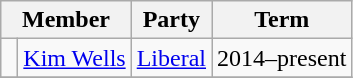<table class="wikitable">
<tr>
<th colspan="2">Member</th>
<th>Party</th>
<th>Term</th>
</tr>
<tr>
<td> </td>
<td><a href='#'>Kim Wells</a></td>
<td><a href='#'>Liberal</a></td>
<td>2014–present</td>
</tr>
<tr>
</tr>
</table>
